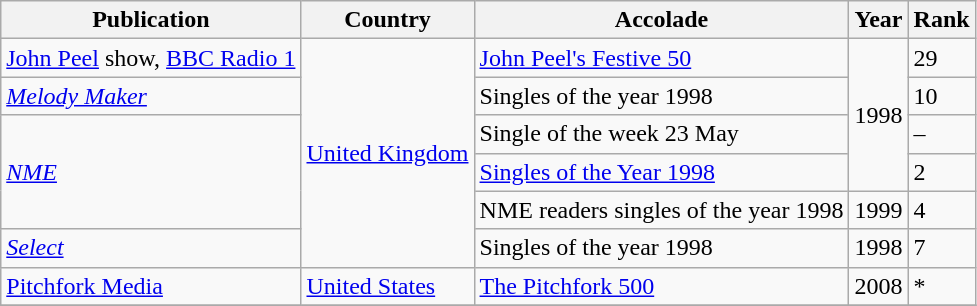<table class="wikitable">
<tr>
<th>Publication</th>
<th>Country</th>
<th>Accolade</th>
<th>Year</th>
<th>Rank</th>
</tr>
<tr>
<td><a href='#'>John Peel</a> show, <a href='#'>BBC Radio 1</a></td>
<td rowspan="6"><a href='#'>United Kingdom</a></td>
<td><a href='#'>John Peel's Festive 50</a></td>
<td rowspan="4">1998</td>
<td>29</td>
</tr>
<tr>
<td><em><a href='#'>Melody Maker</a></em></td>
<td>Singles of the year 1998</td>
<td>10</td>
</tr>
<tr>
<td rowspan="3"><em><a href='#'>NME</a></em></td>
<td>Single of the week 23 May</td>
<td>–</td>
</tr>
<tr>
<td><a href='#'>Singles of the Year 1998</a></td>
<td>2</td>
</tr>
<tr>
<td>NME readers singles of the year 1998</td>
<td>1999</td>
<td>4</td>
</tr>
<tr>
<td><em><a href='#'>Select</a></em></td>
<td>Singles of the year 1998</td>
<td>1998</td>
<td>7</td>
</tr>
<tr>
<td><a href='#'>Pitchfork Media</a></td>
<td><a href='#'>United States</a></td>
<td><a href='#'>The Pitchfork 500</a></td>
<td>2008</td>
<td>*</td>
</tr>
<tr>
</tr>
</table>
